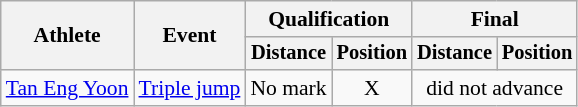<table class="wikitable" style="font-size:90%">
<tr>
<th rowspan="2">Athlete</th>
<th rowspan="2">Event</th>
<th colspan="2">Qualification</th>
<th colspan="2">Final</th>
</tr>
<tr style="font-size:95%">
<th>Distance</th>
<th>Position</th>
<th>Distance</th>
<th>Position</th>
</tr>
<tr align="center">
<td align="left"><a href='#'>Tan Eng Yoon</a></td>
<td align="left"><a href='#'>Triple jump</a></td>
<td>No mark</td>
<td>X</td>
<td colspan="2">did not advance</td>
</tr>
</table>
